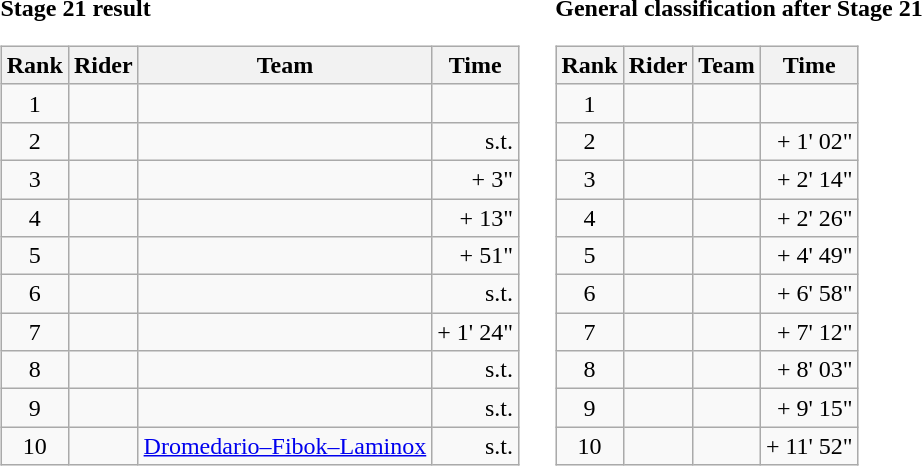<table>
<tr>
<td><strong>Stage 21 result</strong><br><table class="wikitable">
<tr>
<th scope="col">Rank</th>
<th scope="col">Rider</th>
<th scope="col">Team</th>
<th scope="col">Time</th>
</tr>
<tr>
<td style="text-align:center;">1</td>
<td></td>
<td></td>
<td style="text-align:right;"></td>
</tr>
<tr>
<td style="text-align:center;">2</td>
<td></td>
<td></td>
<td style="text-align:right;">s.t.</td>
</tr>
<tr>
<td style="text-align:center;">3</td>
<td></td>
<td></td>
<td style="text-align:right;">+ 3"</td>
</tr>
<tr>
<td style="text-align:center;">4</td>
<td></td>
<td></td>
<td style="text-align:right;">+ 13"</td>
</tr>
<tr>
<td style="text-align:center;">5</td>
<td></td>
<td></td>
<td style="text-align:right;">+ 51"</td>
</tr>
<tr>
<td style="text-align:center;">6</td>
<td></td>
<td></td>
<td style="text-align:right;">s.t.</td>
</tr>
<tr>
<td style="text-align:center;">7</td>
<td></td>
<td></td>
<td style="text-align:right;">+ 1' 24"</td>
</tr>
<tr>
<td style="text-align:center;">8</td>
<td></td>
<td></td>
<td style="text-align:right;">s.t.</td>
</tr>
<tr>
<td style="text-align:center;">9</td>
<td></td>
<td></td>
<td style="text-align:right;">s.t.</td>
</tr>
<tr>
<td style="text-align:center;">10</td>
<td></td>
<td><a href='#'>Dromedario–Fibok–Laminox</a></td>
<td style="text-align:right;">s.t.</td>
</tr>
</table>
</td>
<td></td>
<td><strong>General classification after Stage 21</strong><br><table class="wikitable">
<tr>
<th scope="col">Rank</th>
<th scope="col">Rider</th>
<th scope="col">Team</th>
<th scope="col">Time</th>
</tr>
<tr>
<td style="text-align:center;">1</td>
<td></td>
<td></td>
<td style="text-align:right;"></td>
</tr>
<tr>
<td style="text-align:center;">2</td>
<td></td>
<td></td>
<td style="text-align:right;">+ 1' 02"</td>
</tr>
<tr>
<td style="text-align:center;">3</td>
<td></td>
<td></td>
<td style="text-align:right;">+ 2' 14"</td>
</tr>
<tr>
<td style="text-align:center;">4</td>
<td></td>
<td></td>
<td style="text-align:right;">+ 2' 26"</td>
</tr>
<tr>
<td style="text-align:center;">5</td>
<td></td>
<td></td>
<td style="text-align:right;">+ 4' 49"</td>
</tr>
<tr>
<td style="text-align:center;">6</td>
<td></td>
<td></td>
<td style="text-align:right;">+ 6' 58"</td>
</tr>
<tr>
<td style="text-align:center;">7</td>
<td></td>
<td></td>
<td style="text-align:right;">+ 7' 12"</td>
</tr>
<tr>
<td style="text-align:center;">8</td>
<td></td>
<td></td>
<td style="text-align:right;">+ 8' 03"</td>
</tr>
<tr>
<td style="text-align:center;">9</td>
<td></td>
<td></td>
<td style="text-align:right;">+ 9' 15"</td>
</tr>
<tr>
<td style="text-align:center;">10</td>
<td></td>
<td></td>
<td style="text-align:right;">+ 11' 52"</td>
</tr>
</table>
</td>
</tr>
</table>
